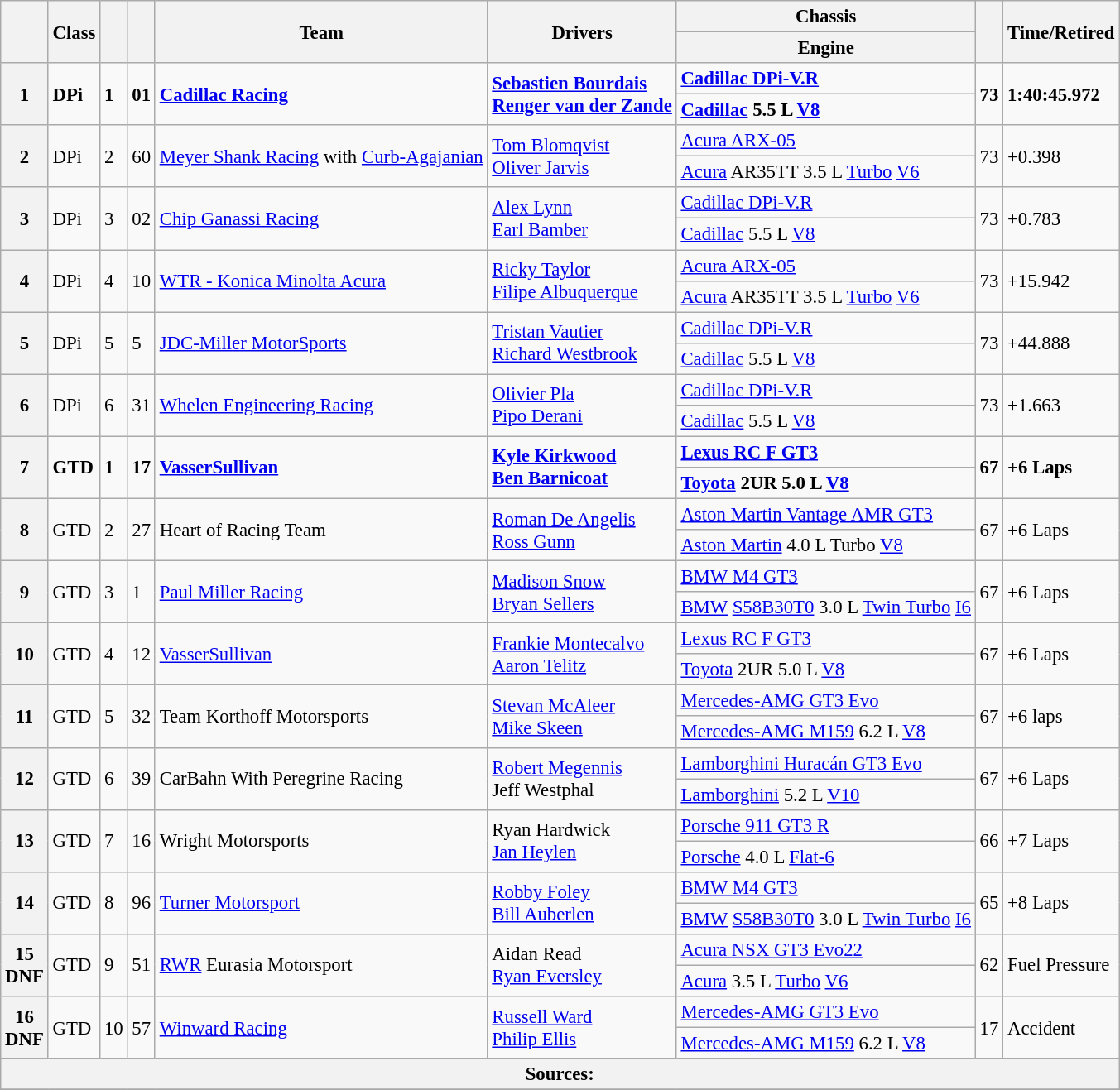<table class="wikitable" style="font-size: 95%;">
<tr>
<th rowspan=2></th>
<th rowspan=2>Class</th>
<th rowspan=2></th>
<th rowspan=2></th>
<th rowspan=2>Team</th>
<th rowspan=2>Drivers</th>
<th>Chassis</th>
<th rowspan=2></th>
<th rowspan=2>Time/Retired</th>
</tr>
<tr>
<th>Engine</th>
</tr>
<tr style="font-weight:bold">
<th rowspan=2>1</th>
<td rowspan=2>DPi</td>
<td rowspan=2>1</td>
<td rowspan=2>01</td>
<td rowspan=2> <a href='#'>Cadillac Racing</a></td>
<td rowspan=2> <a href='#'>Sebastien Bourdais</a><br> <a href='#'>Renger van der Zande</a></td>
<td><a href='#'>Cadillac DPi-V.R</a></td>
<td rowspan=2>73</td>
<td rowspan=2>1:40:45.972</td>
</tr>
<tr style="font-weight:bold">
<td><a href='#'>Cadillac</a> 5.5 L <a href='#'>V8</a></td>
</tr>
<tr>
<th rowspan=2>2</th>
<td rowspan=2>DPi</td>
<td rowspan=2>2</td>
<td rowspan=2>60</td>
<td rowspan=2> <a href='#'>Meyer Shank Racing</a> with <a href='#'>Curb-Agajanian</a></td>
<td rowspan=2> <a href='#'>Tom Blomqvist</a><br> <a href='#'>Oliver Jarvis</a></td>
<td><a href='#'>Acura ARX-05</a></td>
<td rowspan=2>73</td>
<td rowspan=2>+0.398</td>
</tr>
<tr>
<td><a href='#'>Acura</a> AR35TT 3.5 L <a href='#'>Turbo</a> <a href='#'>V6</a></td>
</tr>
<tr>
<th rowspan=2>3</th>
<td rowspan=2>DPi</td>
<td rowspan=2>3</td>
<td rowspan=2>02</td>
<td rowspan=2> <a href='#'>Chip Ganassi Racing</a></td>
<td rowspan=2> <a href='#'>Alex Lynn</a><br> <a href='#'>Earl Bamber</a></td>
<td><a href='#'>Cadillac DPi-V.R</a></td>
<td rowspan=2>73</td>
<td rowspan=2>+0.783</td>
</tr>
<tr>
<td><a href='#'>Cadillac</a> 5.5 L <a href='#'>V8</a></td>
</tr>
<tr>
<th rowspan=2>4</th>
<td rowspan=2>DPi</td>
<td rowspan=2>4</td>
<td rowspan=2>10</td>
<td rowspan=2> <a href='#'>WTR - Konica Minolta Acura</a></td>
<td rowspan=2> <a href='#'>Ricky Taylor</a><br> <a href='#'>Filipe Albuquerque</a></td>
<td><a href='#'>Acura ARX-05</a></td>
<td rowspan=2>73</td>
<td rowspan=2>+15.942</td>
</tr>
<tr>
<td><a href='#'>Acura</a> AR35TT 3.5 L <a href='#'>Turbo</a> <a href='#'>V6</a></td>
</tr>
<tr>
<th rowspan=2>5</th>
<td rowspan=2>DPi</td>
<td rowspan=2>5</td>
<td rowspan=2>5</td>
<td rowspan=2> <a href='#'>JDC-Miller MotorSports</a></td>
<td rowspan=2> <a href='#'>Tristan Vautier</a><br> <a href='#'>Richard Westbrook</a></td>
<td><a href='#'>Cadillac DPi-V.R</a></td>
<td rowspan=2>73</td>
<td rowspan=2>+44.888</td>
</tr>
<tr>
<td><a href='#'>Cadillac</a> 5.5 L <a href='#'>V8</a></td>
</tr>
<tr>
<th rowspan=2>6</th>
<td rowspan=2>DPi</td>
<td rowspan=2>6</td>
<td rowspan=2>31</td>
<td rowspan=2> <a href='#'>Whelen Engineering Racing</a></td>
<td rowspan=2> <a href='#'>Olivier Pla</a><br> <a href='#'>Pipo Derani</a></td>
<td><a href='#'>Cadillac DPi-V.R</a></td>
<td rowspan=2>73</td>
<td rowspan=2>+1.663</td>
</tr>
<tr>
<td><a href='#'>Cadillac</a> 5.5 L <a href='#'>V8</a></td>
</tr>
<tr style="font-weight:bold">
<th rowspan=2>7</th>
<td rowspan=2>GTD</td>
<td rowspan=2>1</td>
<td rowspan=2>17</td>
<td rowspan=2> <a href='#'>VasserSullivan</a></td>
<td rowspan=2> <a href='#'>Kyle Kirkwood</a><br> <a href='#'>Ben Barnicoat</a></td>
<td><a href='#'>Lexus RC F GT3</a></td>
<td rowspan=2>67</td>
<td rowspan=2>+6 Laps</td>
</tr>
<tr style="font-weight:bold">
<td><a href='#'>Toyota</a> 2UR 5.0 L <a href='#'>V8</a></td>
</tr>
<tr>
<th rowspan=2>8</th>
<td rowspan=2>GTD</td>
<td rowspan=2>2</td>
<td rowspan=2>27</td>
<td rowspan=2> Heart of Racing Team</td>
<td rowspan=2> <a href='#'>Roman De Angelis</a><br> <a href='#'>Ross Gunn</a></td>
<td><a href='#'>Aston Martin Vantage AMR GT3</a></td>
<td rowspan=2>67</td>
<td rowspan=2>+6 Laps</td>
</tr>
<tr>
<td><a href='#'>Aston Martin</a> 4.0 L Turbo <a href='#'>V8</a></td>
</tr>
<tr>
<th rowspan=2>9</th>
<td rowspan=2>GTD</td>
<td rowspan=2>3</td>
<td rowspan=2>1</td>
<td rowspan=2> <a href='#'>Paul Miller Racing</a></td>
<td rowspan=2> <a href='#'>Madison Snow</a><br> <a href='#'>Bryan Sellers</a></td>
<td><a href='#'>BMW M4 GT3</a></td>
<td rowspan=2>67</td>
<td rowspan=2>+6 Laps</td>
</tr>
<tr>
<td><a href='#'>BMW</a> <a href='#'>S58B30T0</a> 3.0 L <a href='#'>Twin Turbo</a> <a href='#'>I6</a></td>
</tr>
<tr>
<th rowspan=2>10</th>
<td rowspan=2>GTD</td>
<td rowspan=2>4</td>
<td rowspan=2>12</td>
<td rowspan=2> <a href='#'>VasserSullivan</a></td>
<td rowspan=2> <a href='#'>Frankie Montecalvo</a><br> <a href='#'>Aaron Telitz</a></td>
<td><a href='#'>Lexus RC F GT3</a></td>
<td rowspan=2>67</td>
<td rowspan=2>+6 Laps</td>
</tr>
<tr>
<td><a href='#'>Toyota</a> 2UR 5.0 L <a href='#'>V8</a></td>
</tr>
<tr>
<th rowspan=2>11</th>
<td rowspan=2>GTD</td>
<td rowspan=2>5</td>
<td rowspan=2>32</td>
<td rowspan=2> Team Korthoff Motorsports</td>
<td rowspan=2> <a href='#'>Stevan McAleer</a><br> <a href='#'>Mike Skeen</a></td>
<td><a href='#'>Mercedes-AMG GT3 Evo</a></td>
<td rowspan=2>67</td>
<td rowspan=2>+6 laps</td>
</tr>
<tr>
<td><a href='#'>Mercedes-AMG M159</a> 6.2 L <a href='#'>V8</a></td>
</tr>
<tr>
<th rowspan=2>12</th>
<td rowspan=2>GTD</td>
<td rowspan=2>6</td>
<td rowspan=2>39</td>
<td rowspan=2> CarBahn With Peregrine Racing</td>
<td rowspan=2> <a href='#'>Robert Megennis</a><br> Jeff Westphal</td>
<td><a href='#'>Lamborghini Huracán GT3 Evo</a></td>
<td rowspan=2>67</td>
<td rowspan=2>+6 Laps</td>
</tr>
<tr>
<td><a href='#'>Lamborghini</a> 5.2 L <a href='#'>V10</a></td>
</tr>
<tr>
<th rowspan=2>13</th>
<td rowspan=2>GTD</td>
<td rowspan=2>7</td>
<td rowspan=2>16</td>
<td rowspan=2> Wright Motorsports</td>
<td rowspan=2> Ryan Hardwick<br> <a href='#'>Jan Heylen</a></td>
<td><a href='#'>Porsche 911 GT3 R</a></td>
<td rowspan=2>66</td>
<td rowspan=2>+7 Laps</td>
</tr>
<tr>
<td><a href='#'>Porsche</a> 4.0 L <a href='#'>Flat-6</a></td>
</tr>
<tr>
<th rowspan=2>14</th>
<td rowspan=2>GTD</td>
<td rowspan=2>8</td>
<td rowspan=2>96</td>
<td rowspan=2> <a href='#'>Turner Motorsport</a></td>
<td rowspan=2> <a href='#'>Robby Foley</a><br> <a href='#'>Bill Auberlen</a></td>
<td><a href='#'>BMW M4 GT3</a></td>
<td rowspan=2>65</td>
<td rowspan=2>+8 Laps</td>
</tr>
<tr>
<td><a href='#'>BMW</a> <a href='#'>S58B30T0</a> 3.0 L <a href='#'>Twin Turbo</a> <a href='#'>I6</a></td>
</tr>
<tr>
<th rowspan=2>15<br>DNF</th>
<td rowspan=2>GTD</td>
<td rowspan=2>9</td>
<td rowspan=2>51</td>
<td rowspan=2> <a href='#'>RWR</a> Eurasia Motorsport</td>
<td rowspan=2> Aidan Read<br> <a href='#'>Ryan Eversley</a></td>
<td><a href='#'>Acura NSX GT3 Evo22</a></td>
<td rowspan=2>62</td>
<td rowspan=2>Fuel Pressure</td>
</tr>
<tr>
<td><a href='#'>Acura</a> 3.5 L <a href='#'>Turbo</a> <a href='#'>V6</a></td>
</tr>
<tr>
<th rowspan=2>16<br>DNF</th>
<td rowspan=2>GTD</td>
<td rowspan=2>10</td>
<td rowspan=2>57</td>
<td rowspan=2> <a href='#'>Winward Racing</a></td>
<td rowspan=2> <a href='#'>Russell Ward</a><br> <a href='#'>Philip Ellis</a></td>
<td><a href='#'>Mercedes-AMG GT3 Evo</a></td>
<td rowspan=2>17</td>
<td rowspan=2>Accident</td>
</tr>
<tr>
<td><a href='#'>Mercedes-AMG M159</a> 6.2 L <a href='#'>V8</a></td>
</tr>
<tr>
<th colspan=9>Sources:</th>
</tr>
<tr>
</tr>
</table>
